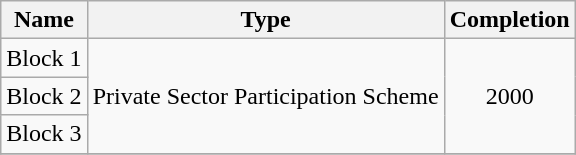<table class="wikitable" style="text-align: center">
<tr>
<th>Name</th>
<th>Type</th>
<th>Completion</th>
</tr>
<tr>
<td>Block 1</td>
<td rowspan="3">Private Sector Participation Scheme</td>
<td rowspan="3">2000</td>
</tr>
<tr>
<td>Block 2</td>
</tr>
<tr>
<td>Block 3</td>
</tr>
<tr>
</tr>
</table>
